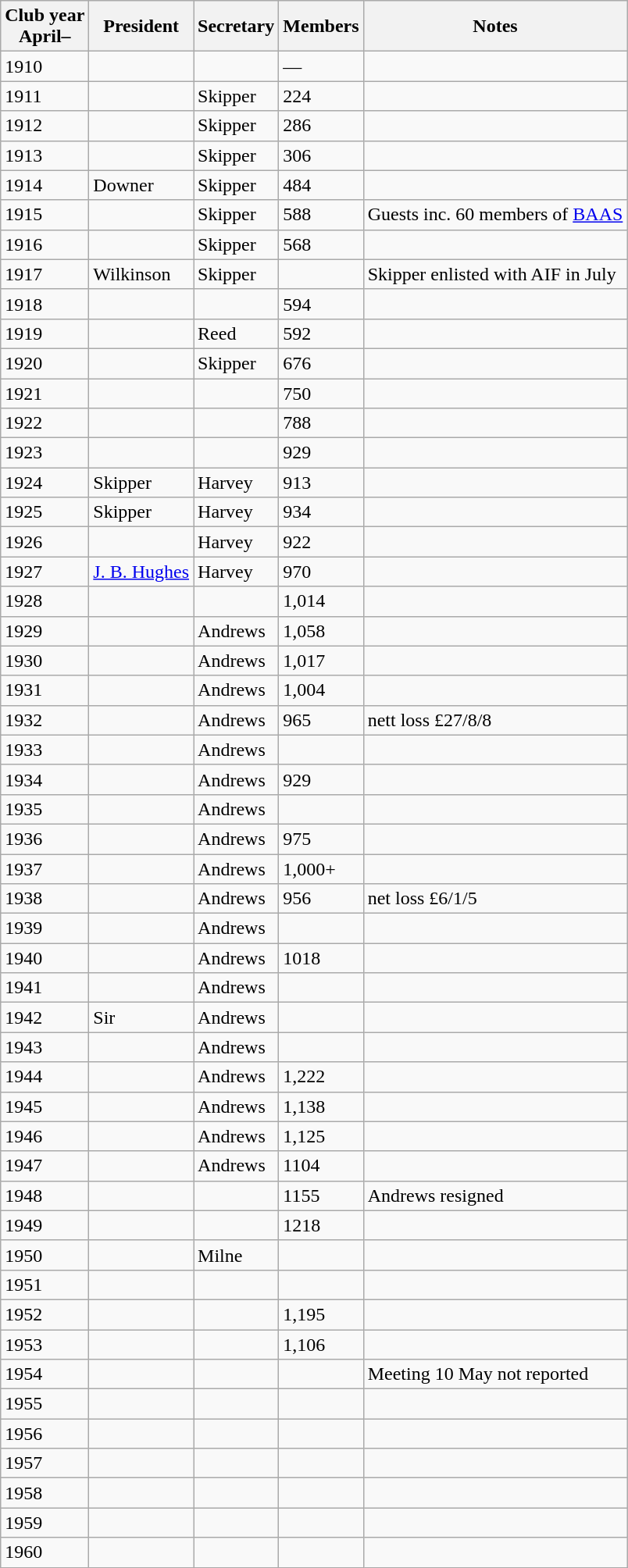<table class="wikitable sortable">
<tr>
<th>Club year<br>April–</th>
<th>President</th>
<th>Secretary</th>
<th>Members</th>
<th>Notes</th>
</tr>
<tr>
<td>1910</td>
<td></td>
<td></td>
<td>—</td>
<td></td>
</tr>
<tr>
<td>1911</td>
<td></td>
<td>Skipper</td>
<td>224</td>
<td></td>
</tr>
<tr>
<td>1912</td>
<td></td>
<td>Skipper</td>
<td>286</td>
<td></td>
</tr>
<tr>
<td>1913</td>
<td></td>
<td>Skipper</td>
<td>306</td>
<td></td>
</tr>
<tr>
<td>1914</td>
<td>Downer</td>
<td>Skipper</td>
<td>484</td>
<td></td>
</tr>
<tr>
<td>1915</td>
<td></td>
<td>Skipper</td>
<td>588</td>
<td>Guests inc. 60 members of <a href='#'>BAAS</a></td>
</tr>
<tr>
<td>1916</td>
<td></td>
<td>Skipper</td>
<td>568</td>
<td></td>
</tr>
<tr>
<td>1917</td>
<td>Wilkinson</td>
<td>Skipper</td>
<td></td>
<td>Skipper enlisted with AIF in July</td>
</tr>
<tr>
<td>1918</td>
<td></td>
<td></td>
<td>594</td>
<td></td>
</tr>
<tr>
<td>1919</td>
<td></td>
<td>Reed</td>
<td>592</td>
<td></td>
</tr>
<tr>
<td>1920</td>
<td></td>
<td>Skipper</td>
<td>676</td>
<td></td>
</tr>
<tr>
<td>1921</td>
<td></td>
<td></td>
<td>750</td>
<td></td>
</tr>
<tr>
<td>1922</td>
<td></td>
<td></td>
<td>788</td>
<td></td>
</tr>
<tr>
<td>1923</td>
<td></td>
<td></td>
<td>929</td>
<td></td>
</tr>
<tr>
<td>1924</td>
<td>Skipper</td>
<td>Harvey</td>
<td>913</td>
<td></td>
</tr>
<tr>
<td>1925</td>
<td>Skipper</td>
<td>Harvey</td>
<td>934</td>
<td></td>
</tr>
<tr>
<td>1926</td>
<td></td>
<td>Harvey</td>
<td>922</td>
<td></td>
</tr>
<tr>
<td>1927</td>
<td><a href='#'>J. B. Hughes</a></td>
<td>Harvey</td>
<td>970</td>
<td></td>
</tr>
<tr>
<td>1928</td>
<td></td>
<td></td>
<td>1,014</td>
<td></td>
</tr>
<tr>
<td>1929</td>
<td></td>
<td>Andrews</td>
<td>1,058</td>
<td></td>
</tr>
<tr>
<td>1930</td>
<td></td>
<td>Andrews</td>
<td>1,017</td>
<td></td>
</tr>
<tr>
<td>1931</td>
<td></td>
<td>Andrews</td>
<td>1,004</td>
<td></td>
</tr>
<tr>
<td>1932</td>
<td></td>
<td>Andrews</td>
<td>965</td>
<td>nett loss £27/8/8</td>
</tr>
<tr>
<td>1933</td>
<td></td>
<td>Andrews</td>
<td></td>
<td></td>
</tr>
<tr>
<td>1934</td>
<td></td>
<td>Andrews</td>
<td>929</td>
<td></td>
</tr>
<tr>
<td>1935</td>
<td></td>
<td>Andrews</td>
<td></td>
<td></td>
</tr>
<tr>
<td>1936</td>
<td></td>
<td>Andrews</td>
<td>975</td>
<td></td>
</tr>
<tr>
<td>1937</td>
<td></td>
<td>Andrews</td>
<td>1,000+</td>
<td></td>
</tr>
<tr>
<td>1938</td>
<td></td>
<td>Andrews</td>
<td>956</td>
<td>net loss £6/1/5</td>
</tr>
<tr>
<td>1939</td>
<td></td>
<td>Andrews</td>
<td></td>
<td></td>
</tr>
<tr>
<td>1940</td>
<td></td>
<td>Andrews</td>
<td>1018</td>
<td></td>
</tr>
<tr>
<td>1941</td>
<td></td>
<td>Andrews</td>
<td></td>
<td></td>
</tr>
<tr>
<td>1942</td>
<td>Sir </td>
<td>Andrews</td>
<td></td>
<td></td>
</tr>
<tr>
<td>1943</td>
<td></td>
<td>Andrews</td>
<td></td>
<td></td>
</tr>
<tr>
<td>1944</td>
<td></td>
<td>Andrews</td>
<td>1,222</td>
<td></td>
</tr>
<tr>
<td>1945</td>
<td></td>
<td>Andrews</td>
<td>1,138</td>
<td></td>
</tr>
<tr>
<td>1946</td>
<td></td>
<td>Andrews</td>
<td>1,125</td>
<td></td>
</tr>
<tr>
<td>1947</td>
<td></td>
<td>Andrews</td>
<td>1104</td>
<td></td>
</tr>
<tr>
<td>1948</td>
<td></td>
<td></td>
<td>1155</td>
<td>Andrews resigned</td>
</tr>
<tr>
<td>1949</td>
<td></td>
<td></td>
<td>1218</td>
<td></td>
</tr>
<tr>
<td>1950</td>
<td></td>
<td>Milne</td>
<td></td>
<td></td>
</tr>
<tr>
<td>1951</td>
<td></td>
<td></td>
<td></td>
<td></td>
</tr>
<tr>
<td>1952</td>
<td></td>
<td></td>
<td>1,195</td>
<td></td>
</tr>
<tr>
<td>1953</td>
<td></td>
<td></td>
<td>1,106</td>
<td></td>
</tr>
<tr>
<td>1954</td>
<td></td>
<td></td>
<td></td>
<td>Meeting 10 May not reported</td>
</tr>
<tr>
<td>1955</td>
<td></td>
<td></td>
<td></td>
<td></td>
</tr>
<tr>
<td>1956</td>
<td></td>
<td></td>
<td></td>
<td></td>
</tr>
<tr>
<td>1957</td>
<td></td>
<td></td>
<td></td>
<td></td>
</tr>
<tr>
<td>1958</td>
<td></td>
<td></td>
<td></td>
<td></td>
</tr>
<tr>
<td>1959</td>
<td></td>
<td></td>
<td></td>
<td></td>
</tr>
<tr>
<td>1960</td>
<td></td>
<td></td>
<td></td>
<td></td>
</tr>
</table>
